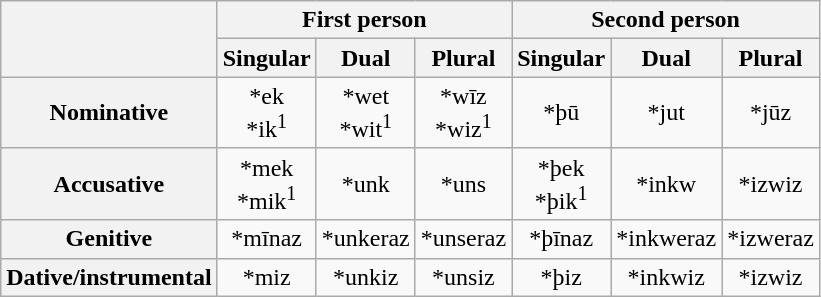<table class="wikitable" style="text-align:center; width:500px;">
<tr>
<th rowspan="2"></th>
<th colspan="3">First person</th>
<th colspan="3">Second person</th>
</tr>
<tr>
<th>Singular</th>
<th>Dual</th>
<th>Plural</th>
<th>Singular</th>
<th>Dual</th>
<th>Plural</th>
</tr>
<tr>
<th>Nominative</th>
<td>*ek<br>*ik<sup>1</sup></td>
<td>*wet<br>*wit<sup>1</sup></td>
<td>*wīz<br>*wiz<sup>1</sup></td>
<td>*þū</td>
<td>*jut</td>
<td>*jūz</td>
</tr>
<tr>
<th>Accusative</th>
<td>*mek<br>*mik<sup>1</sup></td>
<td>*unk</td>
<td>*uns</td>
<td>*þek<br>*þik<sup>1</sup></td>
<td>*inkw</td>
<td>*izwiz</td>
</tr>
<tr>
<th>Genitive</th>
<td>*mīnaz</td>
<td>*unkeraz</td>
<td>*unseraz</td>
<td>*þīnaz</td>
<td>*inkweraz</td>
<td>*izweraz</td>
</tr>
<tr>
<th>Dative/instrumental</th>
<td>*miz</td>
<td>*unkiz</td>
<td>*unsiz</td>
<td>*þiz</td>
<td>*inkwiz</td>
<td>*izwiz</td>
</tr>
</table>
